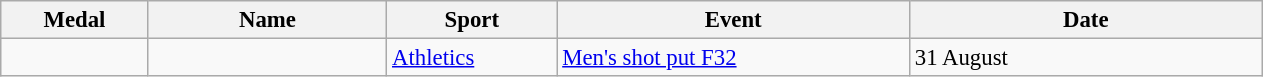<table class="wikitable sortable" style="font-size:95%">
<tr>
<th style="width:6em">Medal</th>
<th style="width:10em">Name</th>
<th style="width:7em">Sport</th>
<th style="width:15em">Event</th>
<th style="width:15em">Date</th>
</tr>
<tr>
<td></td>
<td></td>
<td><a href='#'>Athletics</a></td>
<td><a href='#'>Men's shot put F32</a></td>
<td>31 August</td>
</tr>
</table>
